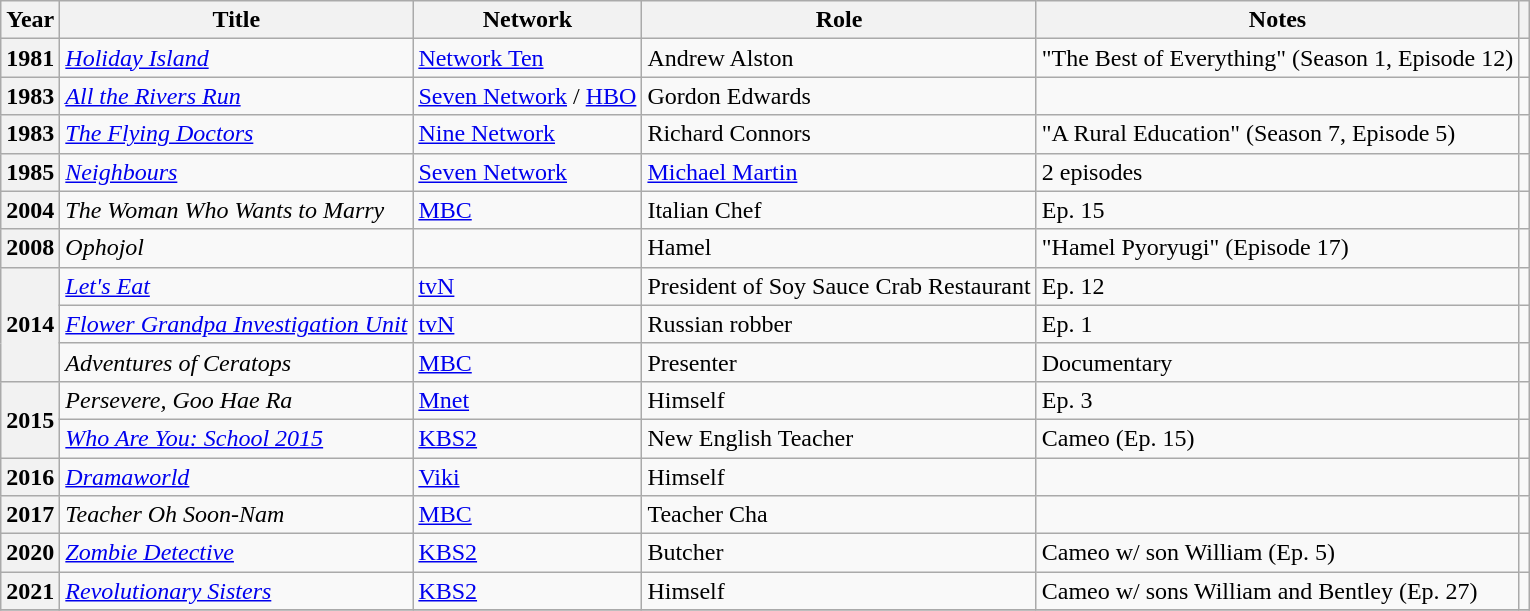<table class="wikitable sortable plainrowheaders">
<tr>
<th scope="col">Year</th>
<th scope="col">Title</th>
<th scope="col">Network</th>
<th scope="col">Role</th>
<th scope="col">Notes</th>
<th scope="col" class="unsortable"></th>
</tr>
<tr>
<th scope="row">1981</th>
<td><em><a href='#'>Holiday Island</a></em></td>
<td><a href='#'>Network Ten</a></td>
<td>Andrew Alston</td>
<td>"The Best of Everything" (Season 1, Episode 12)</td>
<td></td>
</tr>
<tr>
<th scope="row">1983</th>
<td><em><a href='#'>All the Rivers Run</a></em></td>
<td><a href='#'>Seven Network</a> / <a href='#'>HBO</a></td>
<td>Gordon Edwards</td>
<td></td>
<td></td>
</tr>
<tr>
<th scope="row">1983</th>
<td><em><a href='#'>The Flying Doctors</a></em></td>
<td><a href='#'>Nine Network</a></td>
<td>Richard Connors</td>
<td>"A Rural Education" (Season 7, Episode 5)</td>
<td></td>
</tr>
<tr>
<th scope="row">1985</th>
<td><em><a href='#'>Neighbours</a></em></td>
<td><a href='#'>Seven Network</a></td>
<td><a href='#'>Michael Martin</a></td>
<td>2 episodes</td>
<td></td>
</tr>
<tr>
<th scope="row">2004</th>
<td><em>The Woman Who Wants to Marry</em></td>
<td><a href='#'>MBC</a></td>
<td>Italian Chef</td>
<td>Ep. 15</td>
<td></td>
</tr>
<tr>
<th scope="row">2008</th>
<td><em>Ophojol</em></td>
<td></td>
<td>Hamel</td>
<td>"Hamel Pyoryugi" (Episode 17)</td>
<td></td>
</tr>
<tr>
<th scope="row" rowspan="3">2014</th>
<td><em><a href='#'>Let's Eat</a></em></td>
<td><a href='#'>tvN</a></td>
<td>President of Soy Sauce Crab Restaurant</td>
<td>Ep. 12</td>
<td></td>
</tr>
<tr>
<td><em><a href='#'>Flower Grandpa Investigation Unit</a></em></td>
<td><a href='#'>tvN</a></td>
<td>Russian robber</td>
<td>Ep. 1</td>
<td></td>
</tr>
<tr>
<td><em>Adventures of Ceratops</em></td>
<td><a href='#'>MBC</a></td>
<td>Presenter</td>
<td>Documentary</td>
<td></td>
</tr>
<tr>
<th scope="row" rowspan="2">2015</th>
<td><em>Persevere, Goo Hae Ra</em></td>
<td><a href='#'>Mnet</a></td>
<td>Himself</td>
<td>Ep. 3</td>
<td></td>
</tr>
<tr>
<td><em><a href='#'>Who Are You: School 2015</a></em></td>
<td><a href='#'>KBS2</a></td>
<td>New English Teacher</td>
<td>Cameo (Ep. 15)</td>
<td></td>
</tr>
<tr>
<th scope="row">2016</th>
<td><em><a href='#'>Dramaworld</a></em></td>
<td><a href='#'>Viki</a></td>
<td>Himself</td>
<td></td>
<td></td>
</tr>
<tr>
<th scope="row">2017</th>
<td><em>Teacher Oh Soon-Nam</em></td>
<td><a href='#'>MBC</a></td>
<td>Teacher Cha</td>
<td></td>
<td></td>
</tr>
<tr>
<th scope="row">2020</th>
<td><em><a href='#'>Zombie Detective</a></em></td>
<td><a href='#'>KBS2</a></td>
<td>Butcher</td>
<td>Cameo w/ son William (Ep. 5)</td>
<td></td>
</tr>
<tr>
<th scope="row">2021</th>
<td><em><a href='#'>Revolutionary Sisters</a></em></td>
<td><a href='#'>KBS2</a></td>
<td>Himself</td>
<td>Cameo w/ sons William and Bentley (Ep. 27)</td>
<td></td>
</tr>
<tr>
</tr>
</table>
